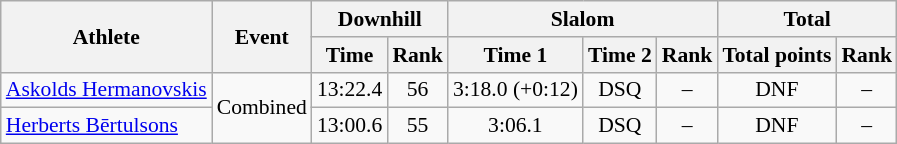<table class="wikitable" style="font-size:90%">
<tr>
<th rowspan="2">Athlete</th>
<th rowspan="2">Event</th>
<th colspan="2">Downhill</th>
<th colspan="3">Slalom</th>
<th colspan="2">Total</th>
</tr>
<tr>
<th>Time</th>
<th>Rank</th>
<th>Time 1</th>
<th>Time 2</th>
<th>Rank</th>
<th>Total points</th>
<th>Rank</th>
</tr>
<tr>
<td><a href='#'>Askolds Hermanovskis</a></td>
<td rowspan="2">Combined</td>
<td align="center">13:22.4</td>
<td align="center">56</td>
<td align="center">3:18.0 (+0:12)</td>
<td align="center">DSQ</td>
<td align="center">–</td>
<td align="center">DNF</td>
<td align="center">–</td>
</tr>
<tr>
<td><a href='#'>Herberts Bērtulsons</a></td>
<td align="center">13:00.6</td>
<td align="center">55</td>
<td align="center">3:06.1</td>
<td align="center">DSQ</td>
<td align="center">–</td>
<td align="center">DNF</td>
<td align="center">–</td>
</tr>
</table>
